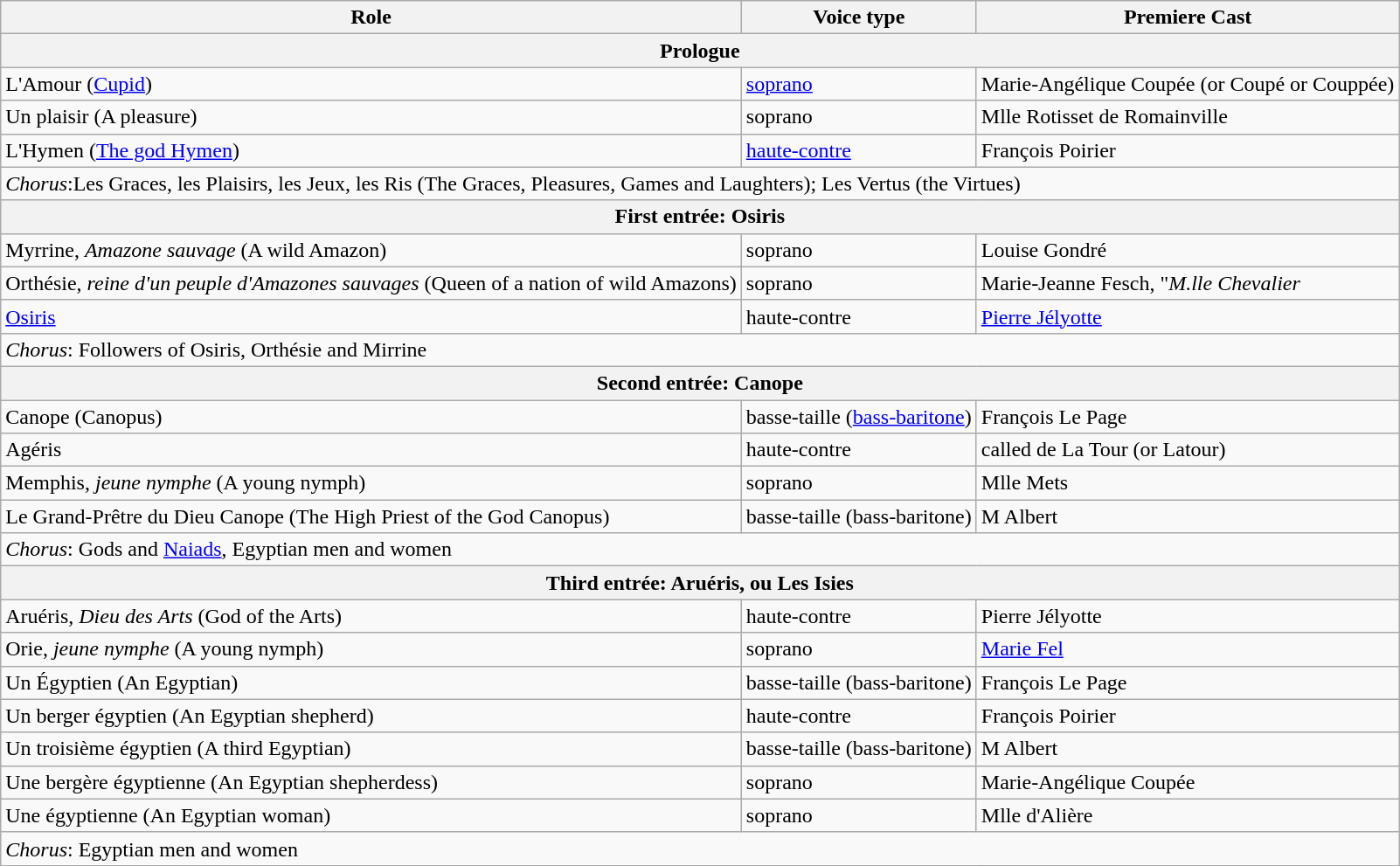<table class="wikitable">
<tr>
<th>Role</th>
<th>Voice type</th>
<th>Premiere Cast</th>
</tr>
<tr>
<th colspan="3">Prologue</th>
</tr>
<tr>
<td>L'Amour (<a href='#'>Cupid</a>)</td>
<td><a href='#'>soprano</a></td>
<td>Marie-Angélique Coupée (or Coupé or Couppée)</td>
</tr>
<tr>
<td>Un plaisir (A pleasure)</td>
<td>soprano</td>
<td>Mlle Rotisset de Romainville</td>
</tr>
<tr>
<td>L'Hymen (<a href='#'>The god Hymen</a>)</td>
<td><a href='#'>haute-contre</a></td>
<td>François Poirier</td>
</tr>
<tr>
<td colspan="3"><em>Chorus</em>:Les Graces, les Plaisirs, les Jeux, les Ris (The Graces, Pleasures, Games and Laughters); Les Vertus (the Virtues)</td>
</tr>
<tr>
<th colspan="3">First entrée: Osiris</th>
</tr>
<tr>
<td>Myrrine, <em>Amazone sauvage</em> (A wild Amazon)</td>
<td>soprano</td>
<td>Louise Gondré</td>
</tr>
<tr>
<td>Orthésie, <em>reine d'un peuple d'Amazones sauvages</em> (Queen of a nation of wild Amazons)</td>
<td>soprano</td>
<td>Marie-Jeanne Fesch, "<em>M.lle Chevalier</em></td>
</tr>
<tr>
<td><a href='#'>Osiris</a></td>
<td>haute-contre</td>
<td><a href='#'>Pierre Jélyotte</a></td>
</tr>
<tr>
<td colspan="3"><em>Chorus</em>: Followers of Osiris, Orthésie and Mirrine</td>
</tr>
<tr>
<th colspan="3">Second entrée: Canope</th>
</tr>
<tr>
<td>Canope (Canopus)</td>
<td>basse-taille (<a href='#'>bass-baritone</a>)</td>
<td>François Le Page</td>
</tr>
<tr>
<td>Agéris</td>
<td>haute-contre</td>
<td> called de La Tour (or Latour)</td>
</tr>
<tr>
<td>Memphis, <em>jeune nymphe</em> (A young nymph)</td>
<td>soprano</td>
<td>Mlle Mets</td>
</tr>
<tr>
<td>Le Grand-Prêtre du Dieu Canope (The High Priest of the God Canopus)</td>
<td>basse-taille (bass-baritone)</td>
<td>M Albert</td>
</tr>
<tr>
<td colspan="3"><em>Chorus</em>: Gods and <a href='#'>Naiads</a>, Egyptian men and women</td>
</tr>
<tr>
<th colspan="3">Third entrée: Aruéris, ou Les Isies</th>
</tr>
<tr>
<td>Aruéris, <em>Dieu des Arts</em> (God of the Arts)</td>
<td>haute-contre</td>
<td>Pierre Jélyotte</td>
</tr>
<tr>
<td>Orie, <em>jeune nymphe</em> (A young nymph)</td>
<td>soprano</td>
<td><a href='#'>Marie Fel</a></td>
</tr>
<tr>
<td>Un Égyptien (An Egyptian)</td>
<td>basse-taille (bass-baritone)</td>
<td>François Le Page</td>
</tr>
<tr>
<td>Un berger égyptien (An Egyptian shepherd)</td>
<td>haute-contre</td>
<td>François Poirier</td>
</tr>
<tr>
<td>Un troisième égyptien (A third Egyptian)</td>
<td>basse-taille (bass-baritone)</td>
<td>M Albert</td>
</tr>
<tr>
<td>Une bergère égyptienne (An Egyptian shepherdess)</td>
<td>soprano</td>
<td>Marie-Angélique Coupée</td>
</tr>
<tr>
<td>Une égyptienne (An Egyptian woman)</td>
<td>soprano</td>
<td>Mlle d'Alière</td>
</tr>
<tr>
<td colspan="3"><em>Chorus</em>: Egyptian men and women</td>
</tr>
<tr>
</tr>
</table>
